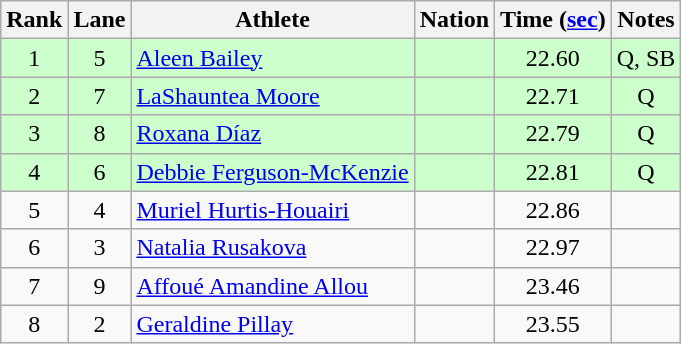<table class="wikitable sortable" style="text-align:center">
<tr>
<th>Rank</th>
<th>Lane</th>
<th>Athlete</th>
<th>Nation</th>
<th>Time (<a href='#'>sec</a>)</th>
<th>Notes</th>
</tr>
<tr bgcolor=ccffcc>
<td>1</td>
<td>5</td>
<td align="left"><a href='#'>Aleen Bailey</a></td>
<td align=left></td>
<td>22.60</td>
<td>Q, SB</td>
</tr>
<tr bgcolor=ccffcc>
<td>2</td>
<td>7</td>
<td align="left"><a href='#'>LaShauntea Moore</a></td>
<td align=left></td>
<td>22.71</td>
<td>Q</td>
</tr>
<tr bgcolor=ccffcc>
<td>3</td>
<td>8</td>
<td align="left"><a href='#'>Roxana Díaz</a></td>
<td align=left></td>
<td>22.79</td>
<td>Q</td>
</tr>
<tr bgcolor=ccffcc>
<td>4</td>
<td>6</td>
<td align="left"><a href='#'>Debbie Ferguson-McKenzie</a></td>
<td align=left></td>
<td>22.81</td>
<td>Q</td>
</tr>
<tr>
<td>5</td>
<td>4</td>
<td align="left"><a href='#'>Muriel Hurtis-Houairi</a></td>
<td align=left></td>
<td>22.86</td>
<td></td>
</tr>
<tr>
<td>6</td>
<td>3</td>
<td align="left"><a href='#'>Natalia Rusakova</a></td>
<td align=left></td>
<td>22.97</td>
<td></td>
</tr>
<tr>
<td>7</td>
<td>9</td>
<td align="left"><a href='#'>Affoué Amandine Allou</a></td>
<td align=left></td>
<td>23.46</td>
<td></td>
</tr>
<tr>
<td>8</td>
<td>2</td>
<td align="left"><a href='#'>Geraldine Pillay</a></td>
<td align=left></td>
<td>23.55</td>
<td></td>
</tr>
</table>
